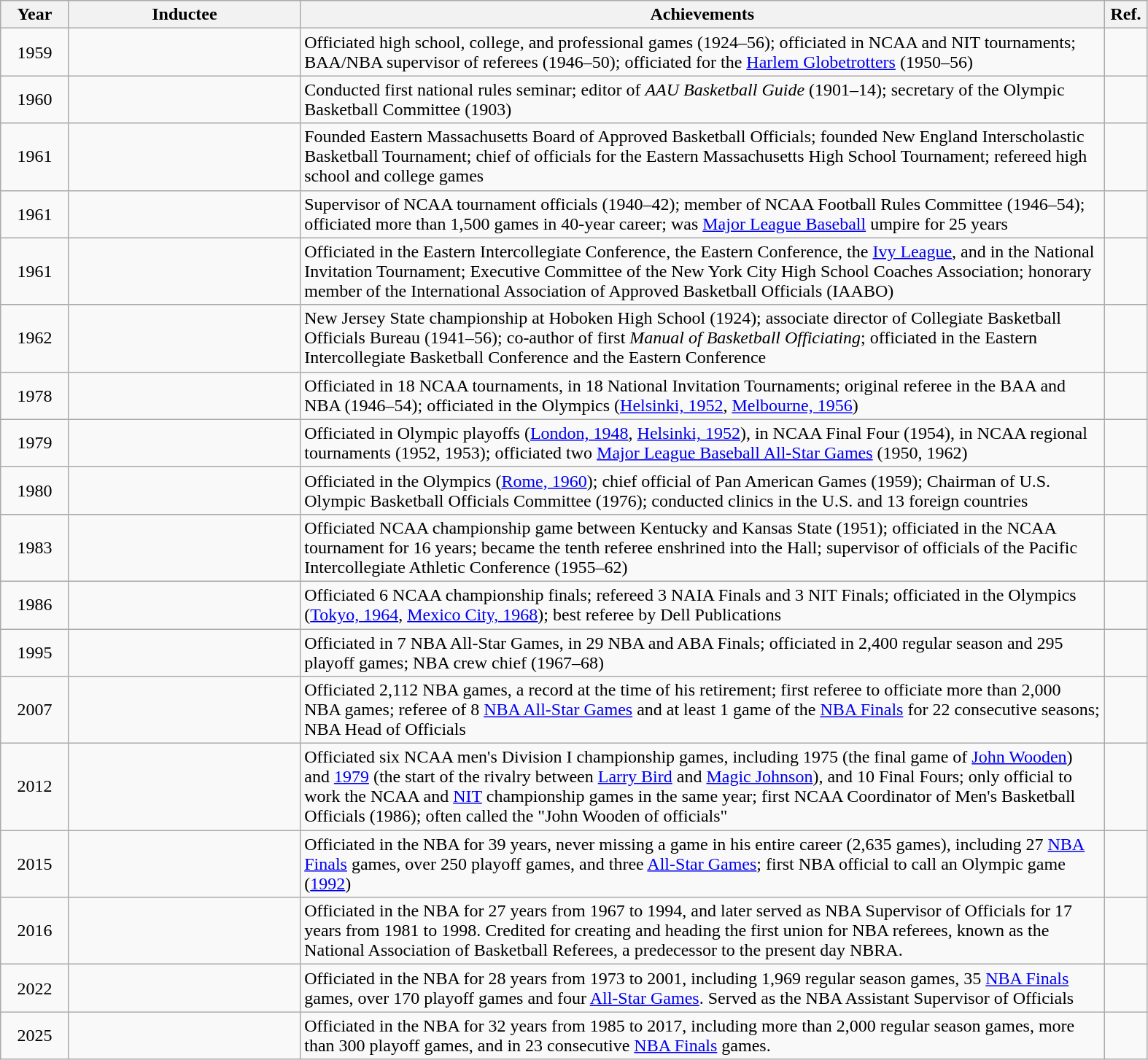<table class="wikitable sortable" style="text-align:center; width:83%">
<tr>
<th width=5%>Year</th>
<th width=17%>Inductee</th>
<th class="unsortable" style="width:59%;">Achievements</th>
<th class="unsortable" style="width:2%;">Ref.</th>
</tr>
<tr>
<td>1959</td>
<td></td>
<td align="left">Officiated high school, college, and professional games (1924–56); officiated in NCAA and NIT tournaments; BAA/NBA supervisor of referees (1946–50); officiated for the <a href='#'>Harlem Globetrotters</a> (1950–56)</td>
<td style="text-align:center;"></td>
</tr>
<tr>
<td>1960</td>
<td></td>
<td align="left">Conducted first national rules seminar; editor of <em>AAU Basketball Guide</em> (1901–14); secretary of the Olympic Basketball Committee (1903)</td>
<td style="text-align:center;"></td>
</tr>
<tr>
<td>1961</td>
<td></td>
<td align="left">Founded Eastern Massachusetts Board of Approved Basketball Officials; founded New England Interscholastic Basketball Tournament; chief of officials for the Eastern Massachusetts High School Tournament; refereed high school and college games</td>
<td style="text-align:center;"></td>
</tr>
<tr>
<td>1961</td>
<td></td>
<td align="left">Supervisor of NCAA tournament officials (1940–42); member of NCAA Football Rules Committee (1946–54); officiated more than 1,500 games in 40-year career; was <a href='#'>Major League Baseball</a> umpire for 25 years</td>
<td style="text-align:center;"></td>
</tr>
<tr>
<td>1961</td>
<td></td>
<td align="left">Officiated in the Eastern Intercollegiate Conference, the Eastern Conference, the <a href='#'>Ivy League</a>, and in the National Invitation Tournament; Executive Committee of the New York City High School Coaches Association; honorary member of the International Association of Approved Basketball Officials (IAABO)</td>
<td style="text-align:center;"></td>
</tr>
<tr>
<td>1962</td>
<td></td>
<td align="left">New Jersey State championship at Hoboken High School (1924); associate director of Collegiate Basketball Officials Bureau (1941–56); co-author of first <em>Manual of Basketball Officiating</em>; officiated in the Eastern Intercollegiate Basketball Conference and the Eastern Conference</td>
<td style="text-align:center;"></td>
</tr>
<tr>
<td>1978</td>
<td></td>
<td align="left">Officiated in 18 NCAA tournaments, in 18 National Invitation Tournaments; original referee in the BAA and NBA (1946–54); officiated in the Olympics (<a href='#'>Helsinki, 1952</a>, <a href='#'>Melbourne, 1956</a>)</td>
<td style="text-align:center;"></td>
</tr>
<tr>
<td>1979</td>
<td></td>
<td align="left">Officiated in Olympic playoffs (<a href='#'>London, 1948</a>, <a href='#'>Helsinki, 1952</a>), in NCAA Final Four (1954), in NCAA regional tournaments (1952, 1953); officiated two <a href='#'>Major League Baseball All-Star Games</a> (1950, 1962)</td>
<td style="text-align:center;"></td>
</tr>
<tr>
<td>1980</td>
<td></td>
<td align="left">Officiated in the Olympics (<a href='#'>Rome, 1960</a>); chief official of Pan American Games (1959); Chairman of U.S. Olympic Basketball Officials Committee (1976); conducted clinics in the U.S. and 13 foreign countries</td>
<td style="text-align:center;"></td>
</tr>
<tr>
<td>1983</td>
<td></td>
<td align="left">Officiated NCAA championship game between Kentucky and Kansas State (1951); officiated in the NCAA tournament for 16 years; became the tenth referee enshrined into the Hall; supervisor of officials of the Pacific Intercollegiate Athletic Conference (1955–62)</td>
<td style="text-align:center;"></td>
</tr>
<tr>
<td>1986</td>
<td></td>
<td align="left">Officiated 6 NCAA championship finals; refereed 3 NAIA Finals and 3 NIT Finals; officiated in the Olympics (<a href='#'>Tokyo, 1964</a>, <a href='#'>Mexico City, 1968</a>); best referee by Dell Publications</td>
<td style="text-align:center;"></td>
</tr>
<tr>
<td>1995</td>
<td></td>
<td align="left">Officiated in 7 NBA All-Star Games, in 29 NBA and ABA Finals; officiated in 2,400 regular season and 295 playoff games; NBA crew chief (1967–68)</td>
<td style="text-align:center;"></td>
</tr>
<tr>
<td>2007</td>
<td></td>
<td align="left">Officiated 2,112 NBA games, a record at the time of his retirement; first referee to officiate more than 2,000 NBA games; referee of 8 <a href='#'>NBA All-Star Games</a> and at least 1 game of the <a href='#'>NBA Finals</a> for 22 consecutive seasons; NBA Head of Officials</td>
<td style="text-align:center;"></td>
</tr>
<tr>
<td>2012</td>
<td></td>
<td style="text-align:left;">Officiated six NCAA men's Division I championship games, including 1975 (the final game of <a href='#'>John Wooden</a>) and <a href='#'>1979</a> (the start of the rivalry between <a href='#'>Larry Bird</a> and <a href='#'>Magic Johnson</a>), and 10 Final Fours; only official to work the NCAA and <a href='#'>NIT</a> championship games in the same year; first NCAA Coordinator of Men's Basketball Officials (1986); often called the "John Wooden of officials"</td>
<td style="text-align:center;"></td>
</tr>
<tr>
<td>2015</td>
<td></td>
<td style="text-align:left;">Officiated in the NBA for 39 years, never missing a game in his entire career (2,635 games), including 27 <a href='#'>NBA Finals</a> games, over 250 playoff games, and three <a href='#'>All-Star Games</a>; first NBA official to call an Olympic game (<a href='#'>1992</a>)</td>
<td style="text-align:center;"></td>
</tr>
<tr>
<td>2016</td>
<td></td>
<td style="text-align:left;">Officiated in the NBA for 27 years from 1967 to 1994, and later served as NBA Supervisor of Officials for 17 years from 1981 to 1998. Credited for creating and heading the first union for NBA referees, known as the National Association of Basketball Referees, a predecessor to the present day NBRA.</td>
<td style="text-align:center;"></td>
</tr>
<tr>
<td>2022</td>
<td></td>
<td style="text-align:left;">Officiated in the NBA for 28 years from 1973 to 2001, including 1,969 regular season games, 35 <a href='#'>NBA Finals</a> games, over 170 playoff games and four <a href='#'>All-Star Games</a>. Served as the NBA Assistant Supervisor of Officials</td>
<td style="text-align:center;"></td>
</tr>
<tr>
<td>2025</td>
<td></td>
<td style="text-align:left;">Officiated in the NBA for 32 years from 1985 to 2017, including more than 2,000 regular season games, more than 300 playoff games, and in 23 consecutive <a href='#'>NBA Finals</a> games.</td>
<td style="text-align:center;"></td>
</tr>
</table>
